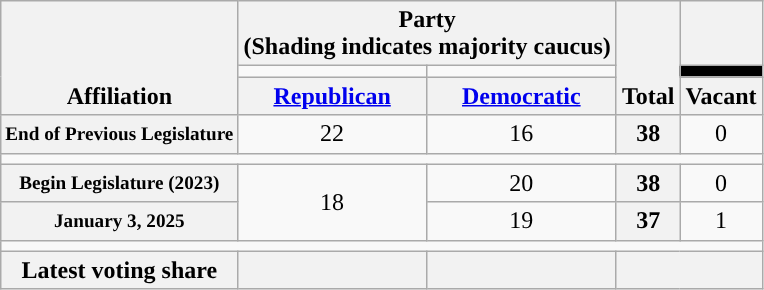<table class="wikitable" style="text-align:center">
<tr style="vertical-align:bottom">
<th rowspan=3>Affiliation</th>
<th colspan=2>Party <div>(Shading indicates majority caucus)</div></th>
<th rowspan=3>Total</th>
<th></th>
</tr>
<tr style="height:5px">
<td style="background-color:"></td>
<td style="background-color:"></td>
<td style="background: black"></td>
</tr>
<tr>
<th><a href='#'>Republican</a></th>
<th><a href='#'>Democratic</a></th>
<th>Vacant</th>
</tr>
<tr>
<th nowrap style="font-size:80%">End of Previous Legislature</th>
<td>22</td>
<td>16</td>
<th>38</th>
<td>0</td>
</tr>
<tr>
<td colspan=5></td>
</tr>
<tr>
<th nowrap style="font-size:80%">Begin Legislature (2023)</th>
<td rowspan=2>18</td>
<td>20</td>
<th>38</th>
<td>0</td>
</tr>
<tr>
<th nowrap style="font-size:80%">January 3, 2025</th>
<td>19</td>
<th>37</th>
<td>1</td>
</tr>
<tr>
<td colspan=5></td>
</tr>
<tr>
<th>Latest voting share</th>
<th></th>
<th></th>
<th colspan=2></th>
</tr>
</table>
